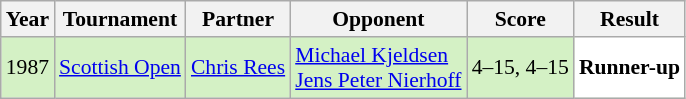<table class="sortable wikitable" style="font-size: 90%;">
<tr>
<th>Year</th>
<th>Tournament</th>
<th>Partner</th>
<th>Opponent</th>
<th>Score</th>
<th>Result</th>
</tr>
<tr style="background:#D4F1C5">
<td align="center">1987</td>
<td align="left"><a href='#'>Scottish Open</a></td>
<td align="left"> <a href='#'>Chris Rees</a></td>
<td align="left"> <a href='#'>Michael Kjeldsen</a><br> <a href='#'>Jens Peter Nierhoff</a></td>
<td align="left">4–15, 4–15</td>
<td style="text-align:left; background:white"> <strong>Runner-up</strong></td>
</tr>
</table>
